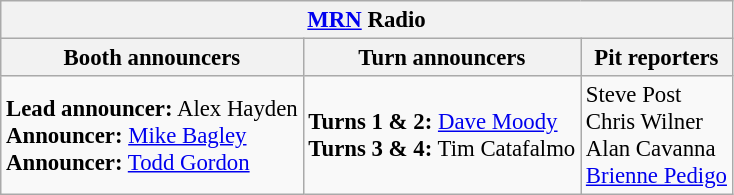<table class="wikitable" style="font-size: 95%">
<tr>
<th colspan="3"><a href='#'>MRN</a> Radio</th>
</tr>
<tr>
<th>Booth announcers</th>
<th>Turn announcers</th>
<th>Pit reporters</th>
</tr>
<tr>
<td><strong>Lead announcer:</strong> Alex Hayden<br><strong>Announcer:</strong> <a href='#'>Mike Bagley</a><br><strong>Announcer:</strong> <a href='#'>Todd Gordon</a></td>
<td><strong>Turns 1 & 2:</strong> <a href='#'>Dave Moody</a><br><strong>Turns 3 & 4:</strong> Tim Catafalmo</td>
<td>Steve Post<br>Chris Wilner<br>Alan Cavanna<br><a href='#'>Brienne Pedigo</a></td>
</tr>
</table>
